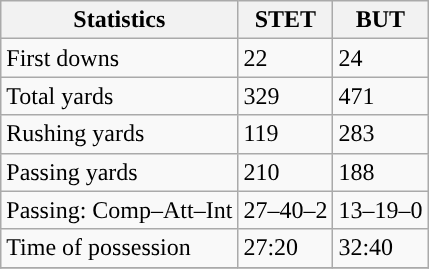<table class="wikitable" style="float: left;">
<tr>
<th>Statistics</th>
<th>STET</th>
<th>BUT</th>
</tr>
<tr>
<td>First downs</td>
<td>22</td>
<td>24</td>
</tr>
<tr>
<td>Total yards</td>
<td>329</td>
<td>471</td>
</tr>
<tr>
<td>Rushing yards</td>
<td>119</td>
<td>283</td>
</tr>
<tr>
<td>Passing yards</td>
<td>210</td>
<td>188</td>
</tr>
<tr>
<td>Passing: Comp–Att–Int</td>
<td>27–40–2</td>
<td>13–19–0</td>
</tr>
<tr>
<td>Time of possession</td>
<td>27:20</td>
<td>32:40</td>
</tr>
<tr>
</tr>
</table>
